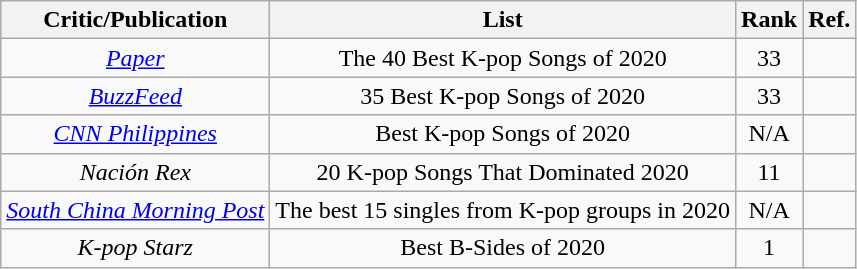<table class="wikitable plainrowheaders" style="text-align:center">
<tr>
<th>Critic/Publication</th>
<th>List</th>
<th>Rank</th>
<th>Ref.</th>
</tr>
<tr>
<td align="center"><em><a href='#'>Paper</a></em></td>
<td align="center">The 40 Best K-pop Songs of 2020</td>
<td align="center">33</td>
<td align="center"></td>
</tr>
<tr>
<td align="center"><em><a href='#'>BuzzFeed</a></em></td>
<td align="center">35 Best K-pop Songs of 2020</td>
<td align="center">33</td>
<td align="center"></td>
</tr>
<tr>
<td align="center"><em><a href='#'>CNN Philippines</a></em></td>
<td align="center">Best K-pop Songs of 2020</td>
<td align="center">N/A</td>
<td align="center"></td>
</tr>
<tr>
<td align="center"><em>Nación Rex</em></td>
<td align="center">20 K-pop Songs That Dominated 2020</td>
<td align="center">11</td>
<td align="center"></td>
</tr>
<tr>
<td><em><a href='#'>South China Morning Post</a></em></td>
<td>The best 15 singles from K-pop groups in 2020</td>
<td>N/A</td>
<td></td>
</tr>
<tr>
<td><em>K-pop Starz</em></td>
<td>Best B-Sides of 2020</td>
<td>1</td>
<td></td>
</tr>
</table>
